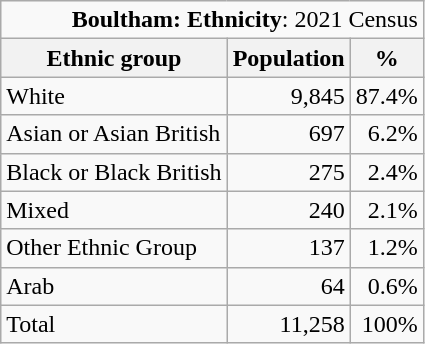<table class="wikitable">
<tr>
<td colspan="14" style="text-align:right;"><strong>Boultham: Ethnicity</strong>: 2021 Census</td>
</tr>
<tr>
<th>Ethnic group</th>
<th>Population</th>
<th>%</th>
</tr>
<tr>
<td>White</td>
<td style="text-align:right;">9,845</td>
<td style="text-align:right;">87.4%</td>
</tr>
<tr>
<td>Asian or Asian British</td>
<td style="text-align:right;">697</td>
<td style="text-align:right;">6.2%</td>
</tr>
<tr>
<td>Black or Black British</td>
<td style="text-align:right;">275</td>
<td style="text-align:right;">2.4%</td>
</tr>
<tr>
<td>Mixed</td>
<td style="text-align:right;">240</td>
<td style="text-align:right;">2.1%</td>
</tr>
<tr>
<td>Other Ethnic Group</td>
<td style="text-align:right;">137</td>
<td style="text-align:right;">1.2%</td>
</tr>
<tr>
<td>Arab</td>
<td style="text-align:right;">64</td>
<td style="text-align:right;">0.6%</td>
</tr>
<tr>
<td>Total</td>
<td style="text-align:right;">11,258</td>
<td style="text-align:right;">100%</td>
</tr>
</table>
